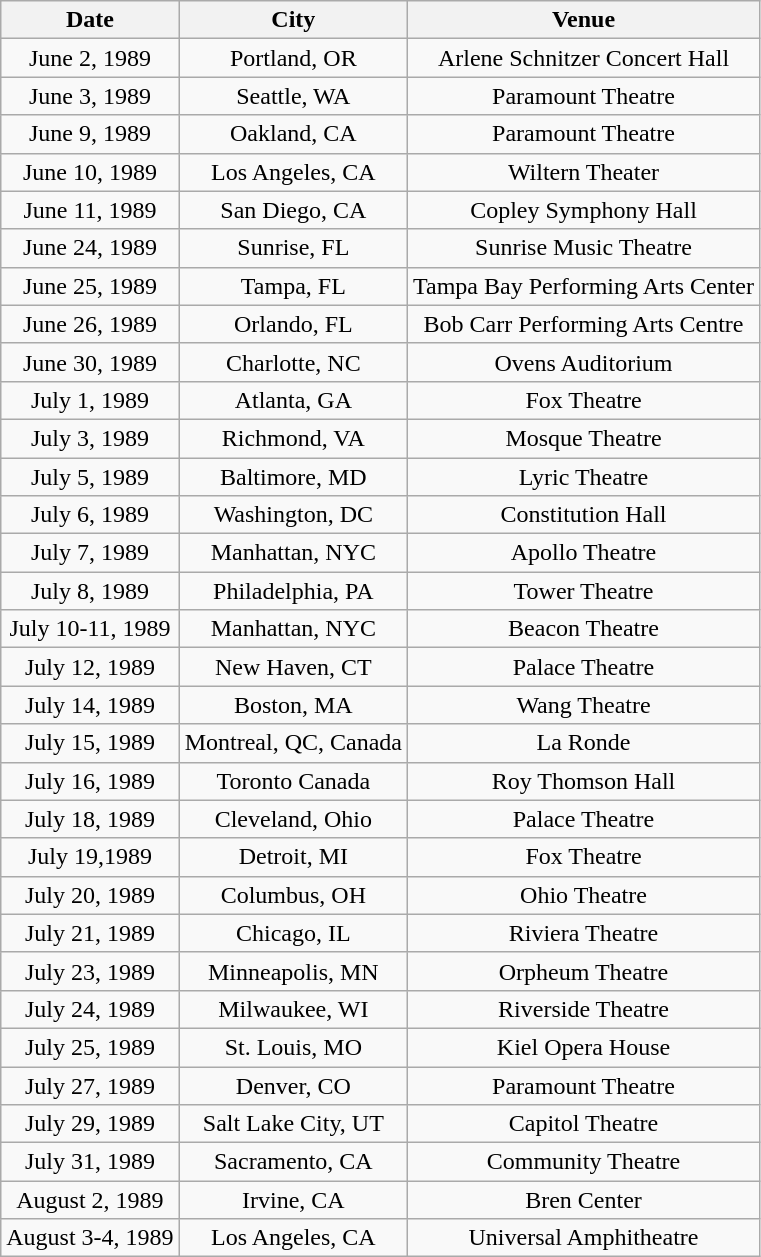<table class="wikitable" style="text-align:center;">
<tr>
<th style="text-align:center;">Date</th>
<th style="text-align:center;">City</th>
<th style="text-align:center;">Venue</th>
</tr>
<tr>
<td>June 2, 1989</td>
<td>Portland, OR</td>
<td>Arlene Schnitzer Concert Hall</td>
</tr>
<tr>
<td>June 3, 1989</td>
<td>Seattle, WA</td>
<td>Paramount Theatre</td>
</tr>
<tr>
<td>June 9, 1989</td>
<td>Oakland, CA</td>
<td>Paramount Theatre</td>
</tr>
<tr>
<td>June 10, 1989</td>
<td>Los Angeles, CA</td>
<td>Wiltern Theater</td>
</tr>
<tr>
<td>June 11, 1989</td>
<td>San Diego, CA</td>
<td>Copley Symphony Hall</td>
</tr>
<tr>
<td>June 24, 1989</td>
<td>Sunrise, FL</td>
<td>Sunrise Music Theatre</td>
</tr>
<tr>
<td>June 25, 1989</td>
<td>Tampa, FL</td>
<td>Tampa Bay Performing Arts Center</td>
</tr>
<tr>
<td>June 26, 1989</td>
<td>Orlando, FL</td>
<td>Bob Carr Performing Arts Centre</td>
</tr>
<tr>
<td>June 30, 1989</td>
<td>Charlotte, NC</td>
<td>Ovens Auditorium</td>
</tr>
<tr>
<td>July 1, 1989</td>
<td>Atlanta, GA</td>
<td>Fox Theatre</td>
</tr>
<tr>
<td>July 3, 1989</td>
<td>Richmond, VA</td>
<td>Mosque Theatre</td>
</tr>
<tr>
<td>July 5, 1989</td>
<td>Baltimore, MD</td>
<td>Lyric Theatre</td>
</tr>
<tr>
<td>July 6, 1989</td>
<td>Washington, DC</td>
<td>Constitution Hall</td>
</tr>
<tr>
<td>July 7, 1989</td>
<td>Manhattan, NYC</td>
<td>Apollo Theatre</td>
</tr>
<tr>
<td>July 8, 1989</td>
<td>Philadelphia, PA</td>
<td>Tower Theatre</td>
</tr>
<tr>
<td>July 10-11, 1989</td>
<td>Manhattan, NYC</td>
<td>Beacon Theatre</td>
</tr>
<tr>
<td>July 12, 1989</td>
<td>New Haven, CT</td>
<td>Palace Theatre</td>
</tr>
<tr>
<td>July 14, 1989</td>
<td>Boston, MA</td>
<td>Wang Theatre</td>
</tr>
<tr>
<td>July 15, 1989</td>
<td>Montreal, QC, Canada</td>
<td>La Ronde</td>
</tr>
<tr>
<td>July 16, 1989</td>
<td>Toronto Canada</td>
<td>Roy Thomson Hall</td>
</tr>
<tr>
<td>July 18, 1989</td>
<td>Cleveland, Ohio</td>
<td>Palace Theatre</td>
</tr>
<tr>
<td>July 19,1989</td>
<td>Detroit, MI</td>
<td>Fox Theatre</td>
</tr>
<tr>
<td>July 20, 1989</td>
<td>Columbus, OH</td>
<td>Ohio Theatre</td>
</tr>
<tr>
<td>July 21, 1989</td>
<td>Chicago, IL</td>
<td>Riviera Theatre</td>
</tr>
<tr>
<td>July 23, 1989</td>
<td>Minneapolis, MN</td>
<td>Orpheum Theatre</td>
</tr>
<tr>
<td>July 24, 1989</td>
<td>Milwaukee, WI</td>
<td>Riverside Theatre</td>
</tr>
<tr>
<td>July 25, 1989</td>
<td>St. Louis, MO</td>
<td>Kiel Opera House</td>
</tr>
<tr>
<td>July 27, 1989</td>
<td>Denver, CO</td>
<td>Paramount Theatre</td>
</tr>
<tr>
<td>July 29, 1989</td>
<td>Salt Lake City, UT</td>
<td>Capitol Theatre</td>
</tr>
<tr>
<td>July 31, 1989</td>
<td>Sacramento, CA</td>
<td>Community Theatre</td>
</tr>
<tr>
<td>August 2, 1989</td>
<td>Irvine, CA</td>
<td>Bren Center</td>
</tr>
<tr>
<td>August 3-4, 1989</td>
<td>Los Angeles, CA</td>
<td>Universal Amphitheatre</td>
</tr>
</table>
